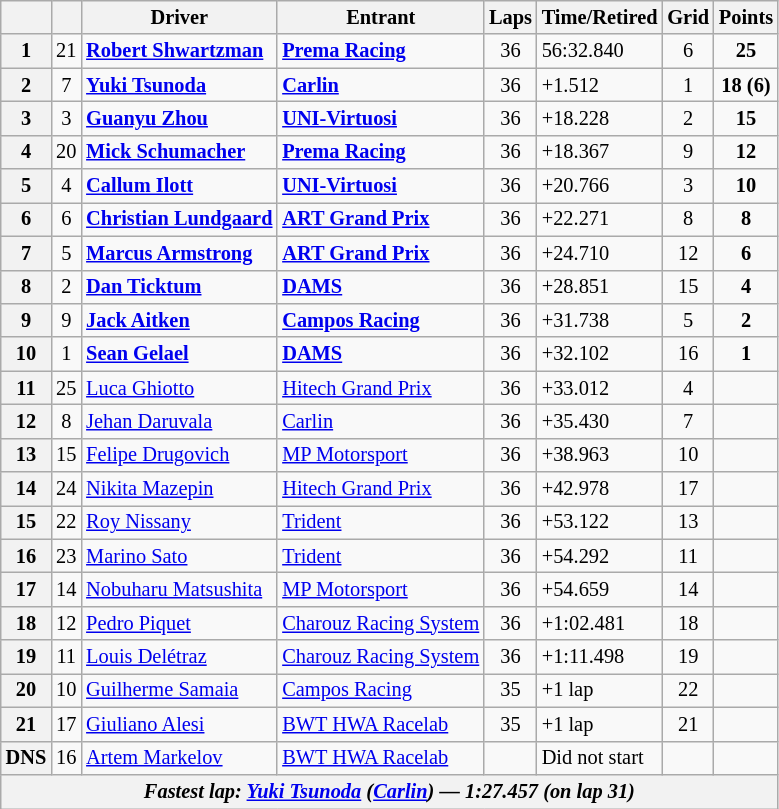<table class="wikitable" style="font-size: 85%;">
<tr>
<th></th>
<th></th>
<th>Driver</th>
<th>Entrant</th>
<th>Laps</th>
<th>Time/Retired</th>
<th>Grid</th>
<th>Points</th>
</tr>
<tr>
<th>1</th>
<td align="center">21</td>
<td> <strong><a href='#'>Robert Shwartzman</a></strong></td>
<td><strong><a href='#'>Prema Racing</a></strong></td>
<td align="center">36</td>
<td>56:32.840</td>
<td align="center">6</td>
<td align="center"><strong>25</strong></td>
</tr>
<tr>
<th>2</th>
<td align="center">7</td>
<td> <strong><a href='#'>Yuki Tsunoda</a></strong></td>
<td><strong><a href='#'>Carlin</a></strong></td>
<td align="center">36</td>
<td>+1.512</td>
<td align="center">1</td>
<td align="center"><strong>18 (6)</strong></td>
</tr>
<tr>
<th>3</th>
<td align="center">3</td>
<td> <strong><a href='#'>Guanyu Zhou</a></strong></td>
<td><strong><a href='#'>UNI-Virtuosi</a></strong></td>
<td align="center">36</td>
<td>+18.228</td>
<td align="center">2</td>
<td align="center"><strong>15</strong></td>
</tr>
<tr>
<th>4</th>
<td align="center">20</td>
<td> <strong><a href='#'>Mick Schumacher</a></strong></td>
<td><strong><a href='#'>Prema Racing</a></strong></td>
<td align="center">36</td>
<td>+18.367</td>
<td align="center">9</td>
<td align="center"><strong>12</strong></td>
</tr>
<tr>
<th>5</th>
<td align="center">4</td>
<td> <strong><a href='#'>Callum Ilott</a></strong></td>
<td><strong><a href='#'>UNI-Virtuosi</a></strong></td>
<td align="center">36</td>
<td>+20.766</td>
<td align="center">3</td>
<td align="center"><strong>10</strong></td>
</tr>
<tr>
<th>6</th>
<td align="center">6</td>
<td> <strong><a href='#'>Christian Lundgaard</a></strong></td>
<td><strong><a href='#'>ART Grand Prix</a></strong></td>
<td align="center">36</td>
<td>+22.271</td>
<td align="center">8</td>
<td align="center"><strong>8</strong></td>
</tr>
<tr>
<th>7</th>
<td align="center">5</td>
<td> <strong><a href='#'>Marcus Armstrong</a></strong></td>
<td><strong><a href='#'>ART Grand Prix</a></strong></td>
<td align="center">36</td>
<td>+24.710</td>
<td align="center">12</td>
<td align="center"><strong>6</strong></td>
</tr>
<tr>
<th>8</th>
<td align="center">2</td>
<td> <strong><a href='#'>Dan Ticktum</a></strong></td>
<td><strong><a href='#'>DAMS</a></strong></td>
<td align="center">36</td>
<td>+28.851</td>
<td align="center">15</td>
<td align="center"><strong>4</strong></td>
</tr>
<tr>
<th>9</th>
<td align="center">9</td>
<td> <strong><a href='#'>Jack Aitken</a></strong></td>
<td><strong><a href='#'>Campos Racing</a></strong></td>
<td align="center">36</td>
<td>+31.738</td>
<td align="center">5</td>
<td align="center"><strong>2</strong></td>
</tr>
<tr>
<th>10</th>
<td align="center">1</td>
<td> <strong><a href='#'>Sean Gelael</a></strong></td>
<td><strong><a href='#'>DAMS</a></strong></td>
<td align="center">36</td>
<td>+32.102</td>
<td align="center">16</td>
<td align="center"><strong>1</strong></td>
</tr>
<tr>
<th>11</th>
<td align="center">25</td>
<td> <a href='#'>Luca Ghiotto</a></td>
<td><a href='#'>Hitech Grand Prix</a></td>
<td align="center">36</td>
<td>+33.012</td>
<td align="center">4</td>
<td align="center"></td>
</tr>
<tr>
<th>12</th>
<td align="center">8</td>
<td> <a href='#'>Jehan Daruvala</a></td>
<td><a href='#'>Carlin</a></td>
<td align="center">36</td>
<td>+35.430</td>
<td align="center">7</td>
<td align="center"></td>
</tr>
<tr>
<th>13</th>
<td align="center">15</td>
<td> <a href='#'>Felipe Drugovich</a></td>
<td><a href='#'>MP Motorsport</a></td>
<td align="center">36</td>
<td>+38.963</td>
<td align="center">10</td>
<td align="center"></td>
</tr>
<tr>
<th>14</th>
<td align="center">24</td>
<td> <a href='#'>Nikita Mazepin</a></td>
<td><a href='#'>Hitech Grand Prix</a></td>
<td align="center">36</td>
<td>+42.978</td>
<td align="center">17</td>
<td align="center"></td>
</tr>
<tr>
<th>15</th>
<td align="center">22</td>
<td> <a href='#'>Roy Nissany</a></td>
<td><a href='#'>Trident</a></td>
<td align="center">36</td>
<td>+53.122</td>
<td align="center">13</td>
<td align="center"></td>
</tr>
<tr>
<th>16</th>
<td align="center">23</td>
<td> <a href='#'>Marino Sato</a></td>
<td><a href='#'>Trident</a></td>
<td align="center">36</td>
<td>+54.292</td>
<td align="center">11</td>
<td align="center"></td>
</tr>
<tr>
<th>17</th>
<td align="center">14</td>
<td> <a href='#'>Nobuharu Matsushita</a></td>
<td><a href='#'>MP Motorsport</a></td>
<td align="center">36</td>
<td>+54.659</td>
<td align="center">14</td>
<td align="center"></td>
</tr>
<tr>
<th>18</th>
<td align="center">12</td>
<td> <a href='#'>Pedro Piquet</a></td>
<td><a href='#'>Charouz Racing System</a></td>
<td align="center">36</td>
<td>+1:02.481</td>
<td align="center">18</td>
<td align="center"></td>
</tr>
<tr>
<th>19</th>
<td align="center">11</td>
<td> <a href='#'>Louis Delétraz</a></td>
<td><a href='#'>Charouz Racing System</a></td>
<td align="center">36</td>
<td>+1:11.498</td>
<td align="center">19</td>
<td></td>
</tr>
<tr>
<th>20</th>
<td align="center">10</td>
<td> <a href='#'>Guilherme Samaia</a></td>
<td><a href='#'>Campos Racing</a></td>
<td align="center">35</td>
<td>+1 lap</td>
<td align="center">22</td>
<td></td>
</tr>
<tr>
<th>21</th>
<td align="center">17</td>
<td> <a href='#'>Giuliano Alesi</a></td>
<td><a href='#'>BWT HWA Racelab</a></td>
<td align="center">35</td>
<td>+1 lap</td>
<td align="center">21</td>
<td></td>
</tr>
<tr>
<th>DNS</th>
<td align="center">16</td>
<td> <a href='#'>Artem Markelov</a></td>
<td><a href='#'>BWT HWA Racelab</a></td>
<td align="center"></td>
<td>Did not start</td>
<td align="center"></td>
<td></td>
</tr>
<tr>
<th colspan="8"><em>Fastest lap:  <a href='#'>Yuki Tsunoda</a> (<a href='#'>Carlin</a>) — 1:27.457 (on lap 31)</em></th>
</tr>
</table>
